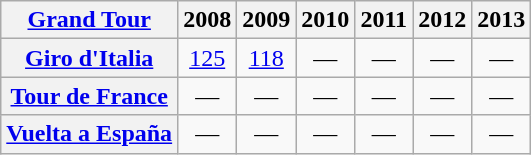<table class="wikitable plainrowheaders">
<tr>
<th scope="col"><a href='#'>Grand Tour</a></th>
<th scope="col">2008</th>
<th scope="col">2009</th>
<th scope="col">2010</th>
<th scope="col">2011</th>
<th scope="col">2012</th>
<th scope="col">2013</th>
</tr>
<tr style="text-align:center;">
<th scope="row"> <a href='#'>Giro d'Italia</a></th>
<td style="text-align:center;"><a href='#'>125</a></td>
<td style="text-align:center;"><a href='#'>118</a></td>
<td>—</td>
<td>—</td>
<td>—</td>
<td>—</td>
</tr>
<tr style="text-align:center;">
<th scope="row"> <a href='#'>Tour de France</a></th>
<td>—</td>
<td>—</td>
<td>—</td>
<td>—</td>
<td>—</td>
<td>—</td>
</tr>
<tr style="text-align:center;">
<th scope="row"> <a href='#'>Vuelta a España</a></th>
<td>—</td>
<td>—</td>
<td>—</td>
<td>—</td>
<td>—</td>
<td>—</td>
</tr>
</table>
